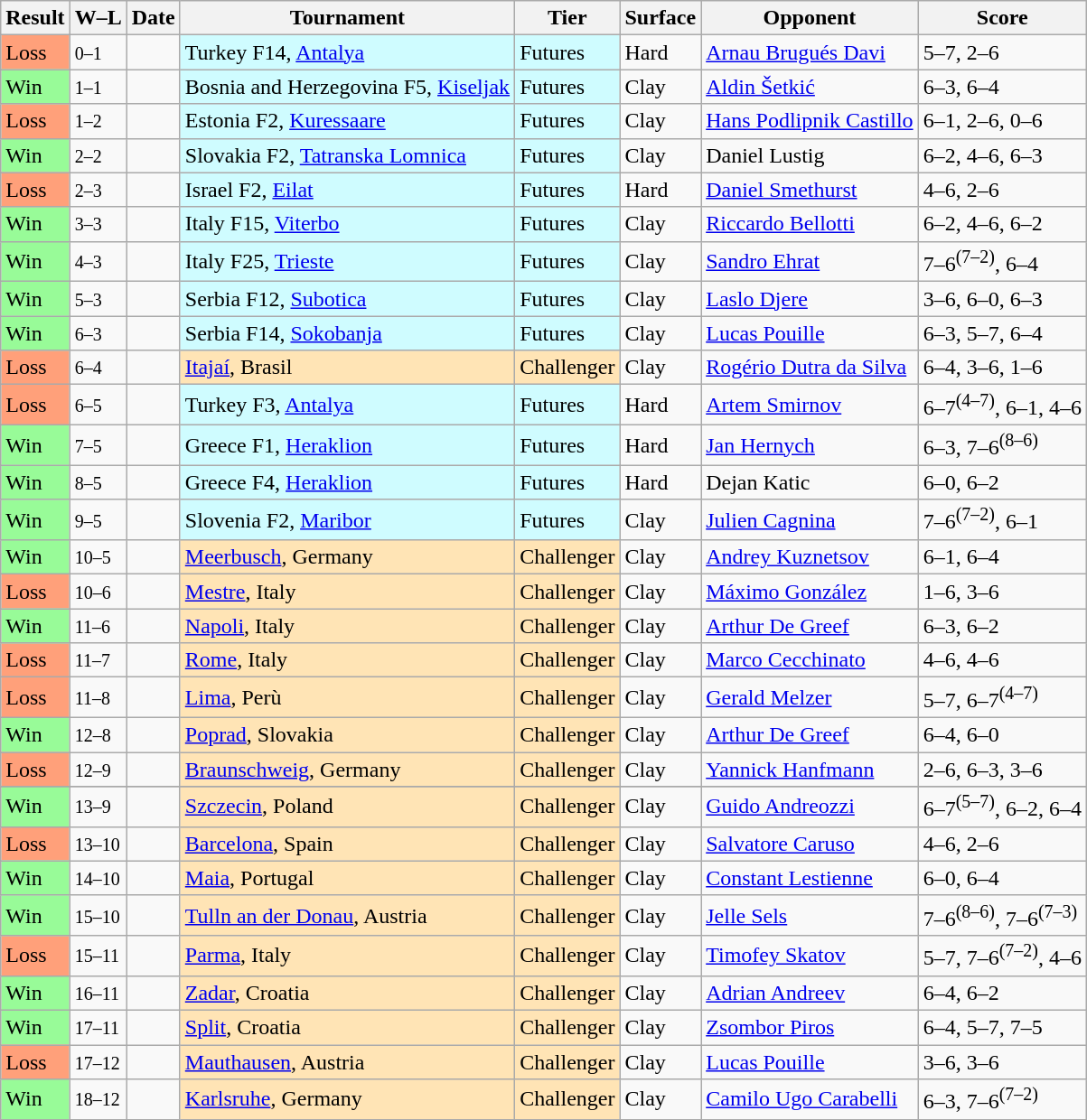<table class="sortable wikitable">
<tr>
<th>Result</th>
<th class="unsortable">W–L</th>
<th>Date</th>
<th>Tournament</th>
<th>Tier</th>
<th>Surface</th>
<th>Opponent</th>
<th class="unsortable">Score</th>
</tr>
<tr>
<td style="background:#ffa07a;">Loss</td>
<td><small>0–1</small></td>
<td></td>
<td style="background:#cffcff;">Turkey F14, <a href='#'>Antalya</a></td>
<td style="background:#cffcff;">Futures</td>
<td>Hard</td>
<td> <a href='#'>Arnau Brugués Davi</a></td>
<td>5–7, 2–6</td>
</tr>
<tr>
<td style="background:#98fb98;">Win</td>
<td><small>1–1</small></td>
<td></td>
<td style="background:#cffcff;">Bosnia and Herzegovina F5, <a href='#'>Kiseljak</a></td>
<td style="background:#cffcff;">Futures</td>
<td>Clay</td>
<td> <a href='#'>Aldin Šetkić</a></td>
<td>6–3, 6–4</td>
</tr>
<tr>
<td style="background:#ffa07a;">Loss</td>
<td><small>1–2</small></td>
<td></td>
<td style="background:#cffcff;">Estonia F2, <a href='#'>Kuressaare</a></td>
<td style="background:#cffcff;">Futures</td>
<td>Clay</td>
<td> <a href='#'>Hans Podlipnik Castillo</a></td>
<td>6–1, 2–6, 0–6</td>
</tr>
<tr>
<td style="background:#98fb98;">Win</td>
<td><small>2–2</small></td>
<td></td>
<td style="background:#cffcff;">Slovakia F2, <a href='#'>Tatranska Lomnica</a></td>
<td style="background:#cffcff;">Futures</td>
<td>Clay</td>
<td> Daniel Lustig</td>
<td>6–2, 4–6, 6–3</td>
</tr>
<tr>
<td style="background:#ffa07a;">Loss</td>
<td><small>2–3</small></td>
<td></td>
<td style="background:#cffcff;">Israel F2, <a href='#'>Eilat</a></td>
<td style="background:#cffcff;">Futures</td>
<td>Hard</td>
<td> <a href='#'>Daniel Smethurst</a></td>
<td>4–6, 2–6</td>
</tr>
<tr>
<td style="background:#98fb98;">Win</td>
<td><small>3–3</small></td>
<td></td>
<td style="background:#cffcff;">Italy F15, <a href='#'>Viterbo</a></td>
<td style="background:#cffcff;">Futures</td>
<td>Clay</td>
<td> <a href='#'>Riccardo Bellotti</a></td>
<td>6–2, 4–6, 6–2</td>
</tr>
<tr>
<td style="background:#98fb98;">Win</td>
<td><small>4–3</small></td>
<td></td>
<td style="background:#cffcff;">Italy F25, <a href='#'>Trieste</a></td>
<td style="background:#cffcff;">Futures</td>
<td>Clay</td>
<td> <a href='#'>Sandro Ehrat</a></td>
<td>7–6<sup>(7–2)</sup>, 6–4</td>
</tr>
<tr>
<td style="background:#98fb98;">Win</td>
<td><small>5–3</small></td>
<td></td>
<td style="background:#cffcff;">Serbia F12, <a href='#'>Subotica</a></td>
<td style="background:#cffcff;">Futures</td>
<td>Clay</td>
<td> <a href='#'>Laslo Djere</a></td>
<td>3–6, 6–0, 6–3</td>
</tr>
<tr>
<td style="background:#98fb98;">Win</td>
<td><small>6–3</small></td>
<td></td>
<td style="background:#cffcff;">Serbia F14, <a href='#'>Sokobanja</a></td>
<td style="background:#cffcff;">Futures</td>
<td>Clay</td>
<td> <a href='#'>Lucas Pouille</a></td>
<td>6–3, 5–7, 6–4</td>
</tr>
<tr>
<td style="background:#ffa07a;">Loss</td>
<td><small>6–4</small></td>
<td><a href='#'></a></td>
<td style="background:moccasin;"><a href='#'>Itajaí</a>, Brasil</td>
<td style="background:moccasin;">Challenger</td>
<td>Clay</td>
<td> <a href='#'>Rogério Dutra da Silva</a></td>
<td>6–4, 3–6, 1–6</td>
</tr>
<tr>
<td style="background:#ffa07a;">Loss</td>
<td><small>6–5</small></td>
<td></td>
<td style="background:#cffcff;">Turkey F3, <a href='#'>Antalya</a></td>
<td style="background:#cffcff;">Futures</td>
<td>Hard</td>
<td> <a href='#'>Artem Smirnov</a></td>
<td>6–7<sup>(4–7)</sup>, 6–1, 4–6</td>
</tr>
<tr>
<td style="background:#98fb98;">Win</td>
<td><small>7–5</small></td>
<td></td>
<td style="background:#cffcff;">Greece F1, <a href='#'>Heraklion</a></td>
<td style="background:#cffcff;">Futures</td>
<td>Hard</td>
<td> <a href='#'>Jan Hernych</a></td>
<td>6–3, 7–6<sup>(8–6)</sup></td>
</tr>
<tr>
<td style="background:#98fb98;">Win</td>
<td><small>8–5</small></td>
<td></td>
<td style="background:#cffcff;">Greece F4, <a href='#'>Heraklion</a></td>
<td style="background:#cffcff;">Futures</td>
<td>Hard</td>
<td> Dejan Katic</td>
<td>6–0, 6–2</td>
</tr>
<tr>
<td style="background:#98fb98;">Win</td>
<td><small>9–5</small></td>
<td></td>
<td style="background:#cffcff;">Slovenia F2, <a href='#'>Maribor</a></td>
<td style="background:#cffcff;">Futures</td>
<td>Clay</td>
<td> <a href='#'>Julien Cagnina</a></td>
<td>7–6<sup>(7–2)</sup>, 6–1</td>
</tr>
<tr>
<td style="background:#98fb98;">Win</td>
<td><small>10–5</small></td>
<td><a href='#'></a></td>
<td style="background:moccasin;"><a href='#'>Meerbusch</a>, Germany</td>
<td style="background:moccasin;">Challenger</td>
<td>Clay</td>
<td> <a href='#'>Andrey Kuznetsov</a></td>
<td>6–1, 6–4</td>
</tr>
<tr>
<td style="background:#ffa07a;">Loss</td>
<td><small>10–6</small></td>
<td><a href='#'></a></td>
<td style="background:moccasin;"><a href='#'>Mestre</a>, Italy</td>
<td style="background:moccasin;">Challenger</td>
<td>Clay</td>
<td> <a href='#'>Máximo González</a></td>
<td>1–6, 3–6</td>
</tr>
<tr>
<td style="background:#98fb98;">Win</td>
<td><small>11–6</small></td>
<td><a href='#'></a></td>
<td style="background:moccasin;"><a href='#'>Napoli</a>, Italy</td>
<td style="background:moccasin;">Challenger</td>
<td>Clay</td>
<td> <a href='#'>Arthur De Greef</a></td>
<td>6–3, 6–2</td>
</tr>
<tr>
<td style="background:#ffa07a;">Loss</td>
<td><small>11–7</small></td>
<td><a href='#'></a></td>
<td style="background:moccasin;"><a href='#'>Rome</a>, Italy</td>
<td style="background:moccasin;">Challenger</td>
<td>Clay</td>
<td> <a href='#'>Marco Cecchinato</a></td>
<td>4–6, 4–6</td>
</tr>
<tr>
<td style="background:#ffa07a;">Loss</td>
<td><small>11–8</small></td>
<td><a href='#'></a></td>
<td style="background:moccasin;"><a href='#'>Lima</a>, Perù</td>
<td style="background:moccasin;">Challenger</td>
<td>Clay</td>
<td> <a href='#'>Gerald Melzer</a></td>
<td>5–7, 6–7<sup>(4–7)</sup></td>
</tr>
<tr>
<td style="background:#98fb98;">Win</td>
<td><small>12–8</small></td>
<td><a href='#'></a></td>
<td style="background:moccasin;"><a href='#'>Poprad</a>, Slovakia</td>
<td style="background:moccasin;">Challenger</td>
<td>Clay</td>
<td> <a href='#'>Arthur De Greef</a></td>
<td>6–4, 6–0</td>
</tr>
<tr>
<td style="background:#ffa07a;">Loss</td>
<td><small>12–9</small></td>
<td><a href='#'></a></td>
<td style="background:moccasin;"><a href='#'>Braunschweig</a>, Germany</td>
<td style="background:moccasin;">Challenger</td>
<td>Clay</td>
<td> <a href='#'>Yannick Hanfmann</a></td>
<td>2–6, 6–3, 3–6</td>
</tr>
<tr>
</tr>
<tr>
<td style="background:#98fb98;">Win</td>
<td><small>13–9</small></td>
<td><a href='#'></a></td>
<td style="background:moccasin;"><a href='#'>Szczecin</a>, Poland</td>
<td style="background:moccasin;">Challenger</td>
<td>Clay</td>
<td> <a href='#'>Guido Andreozzi</a></td>
<td>6–7<sup>(5–7)</sup>, 6–2, 6–4</td>
</tr>
<tr>
<td style="background:#ffa07a;">Loss</td>
<td><small>13–10</small></td>
<td><a href='#'></a></td>
<td style="background:moccasin;"><a href='#'>Barcelona</a>, Spain</td>
<td style="background:moccasin;">Challenger</td>
<td>Clay</td>
<td> <a href='#'>Salvatore Caruso</a></td>
<td>4–6, 2–6</td>
</tr>
<tr>
<td style="background:#98fb98;">Win</td>
<td><small>14–10</small></td>
<td><a href='#'></a></td>
<td style="background:moccasin;"><a href='#'>Maia</a>, Portugal</td>
<td style="background:moccasin;">Challenger</td>
<td>Clay</td>
<td> <a href='#'>Constant Lestienne</a></td>
<td>6–0, 6–4</td>
</tr>
<tr>
<td style="background:#98fb98;">Win</td>
<td><small>15–10</small></td>
<td><a href='#'></a></td>
<td style="background:moccasin;"><a href='#'>Tulln an der Donau</a>, Austria</td>
<td style="background:moccasin;">Challenger</td>
<td>Clay</td>
<td> <a href='#'>Jelle Sels</a></td>
<td>7–6<sup>(8–6)</sup>, 7–6<sup>(7–3)</sup></td>
</tr>
<tr>
<td style="background:#ffa07a;">Loss</td>
<td><small>15–11</small></td>
<td><a href='#'></a></td>
<td style="background:moccasin;"><a href='#'>Parma</a>, Italy</td>
<td style="background:moccasin;">Challenger</td>
<td>Clay</td>
<td> <a href='#'>Timofey Skatov</a></td>
<td>5–7, 7–6<sup>(7–2)</sup>, 4–6</td>
</tr>
<tr>
<td bgcolor=#98fb98>Win</td>
<td><small>16–11</small></td>
<td><a href='#'></a></td>
<td style=background:moccasin;><a href='#'>Zadar</a>, Croatia</td>
<td style=background:moccasin;>Challenger</td>
<td>Clay</td>
<td> <a href='#'>Adrian Andreev</a></td>
<td>6–4, 6–2</td>
</tr>
<tr>
<td bgcolor=#98fb98>Win</td>
<td><small>17–11</small></td>
<td><a href='#'></a></td>
<td style=background:moccasin;><a href='#'>Split</a>, Croatia</td>
<td style=background:moccasin;>Challenger</td>
<td>Clay</td>
<td> <a href='#'>Zsombor Piros</a></td>
<td>6–4, 5–7, 7–5</td>
</tr>
<tr>
<td bgcolor=#ffa07a>Loss</td>
<td><small>17–12</small></td>
<td><a href='#'></a></td>
<td style=background:moccasin;><a href='#'>Mauthausen</a>, Austria</td>
<td style=background:moccasin;>Challenger</td>
<td>Clay</td>
<td> <a href='#'>Lucas Pouille</a></td>
<td>3–6, 3–6</td>
</tr>
<tr>
<td bgcolor=98FB98>Win</td>
<td><small>18–12</small></td>
<td><a href='#'></a></td>
<td style="background:moccasin;"><a href='#'>Karlsruhe</a>, Germany</td>
<td style="background:moccasin;">Challenger</td>
<td>Clay</td>
<td> <a href='#'>Camilo Ugo Carabelli</a></td>
<td>6–3, 7–6<sup>(7–2)</sup></td>
</tr>
</table>
